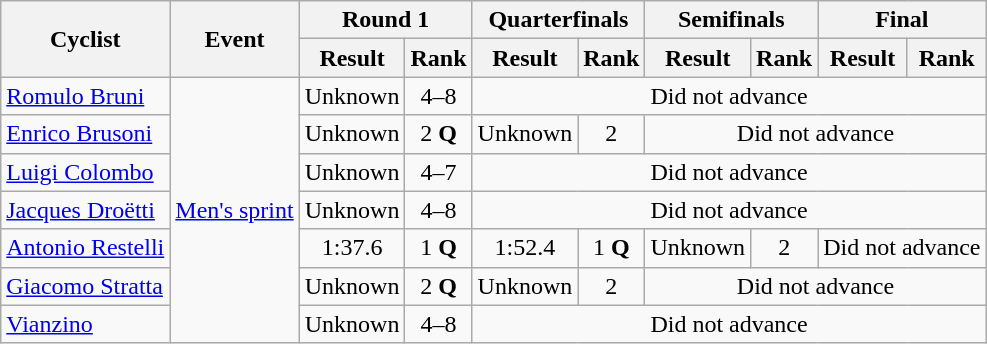<table class=wikitable>
<tr>
<th rowspan=2>Cyclist</th>
<th rowspan=2>Event</th>
<th colspan=2>Round 1</th>
<th colspan=2>Quarterfinals</th>
<th colspan=2>Semifinals</th>
<th colspan=2>Final</th>
</tr>
<tr>
<th>Result</th>
<th>Rank</th>
<th>Result</th>
<th>Rank</th>
<th>Result</th>
<th>Rank</th>
<th>Result</th>
<th>Rank</th>
</tr>
<tr align=center>
<td align=left><a href='#'>Romulo Bruni</a></td>
<td rowspan=7><a href='#'>Men's sprint</a></td>
<td>Unknown</td>
<td>4–8</td>
<td colspan=6>Did not advance</td>
</tr>
<tr align=center>
<td align=left><a href='#'>Enrico Brusoni</a></td>
<td>Unknown</td>
<td>2 <strong>Q</strong></td>
<td>Unknown</td>
<td>2</td>
<td colspan=4>Did not advance</td>
</tr>
<tr align=center>
<td align=left><a href='#'>Luigi Colombo</a></td>
<td>Unknown</td>
<td>4–7</td>
<td colspan=6>Did not advance</td>
</tr>
<tr align=center>
<td align=left><a href='#'>Jacques Droëtti</a></td>
<td>Unknown</td>
<td>4–8</td>
<td colspan=6>Did not advance</td>
</tr>
<tr align=center>
<td align=left><a href='#'>Antonio Restelli</a></td>
<td>1:37.6</td>
<td>1 <strong>Q</strong></td>
<td>1:52.4</td>
<td>1 <strong>Q</strong></td>
<td>Unknown</td>
<td>2</td>
<td colspan=2>Did not advance</td>
</tr>
<tr align=center>
<td align=left><a href='#'>Giacomo Stratta</a></td>
<td>Unknown</td>
<td>2 <strong>Q</strong></td>
<td>Unknown</td>
<td>2</td>
<td colspan=4>Did not advance</td>
</tr>
<tr align=center>
<td align=left><a href='#'>Vianzino</a></td>
<td>Unknown</td>
<td>4–8</td>
<td colspan=6>Did not advance</td>
</tr>
</table>
